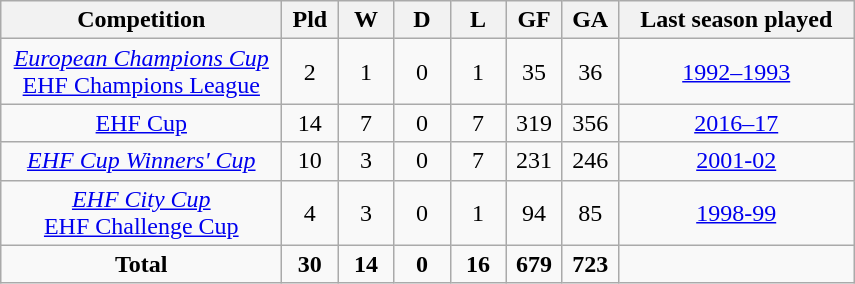<table class="wikitable" style="text-align: center;">
<tr>
<th width="180">Competition</th>
<th width="30">Pld</th>
<th width="30">W</th>
<th width="30">D</th>
<th width="30">L</th>
<th width="30">GF</th>
<th width="30">GA</th>
<th width="150">Last season played</th>
</tr>
<tr>
<td><em><a href='#'>European Champions Cup</a></em><br><a href='#'>EHF Champions League</a></td>
<td>2</td>
<td>1</td>
<td>0</td>
<td>1</td>
<td>35</td>
<td>36</td>
<td><a href='#'>1992–1993</a></td>
</tr>
<tr>
<td><a href='#'>EHF Cup</a></td>
<td>14</td>
<td>7</td>
<td>0</td>
<td>7</td>
<td>319</td>
<td>356</td>
<td><a href='#'>2016–17</a></td>
</tr>
<tr>
<td><em><a href='#'>EHF Cup Winners' Cup</a></em></td>
<td>10</td>
<td>3</td>
<td>0</td>
<td>7</td>
<td>231</td>
<td>246</td>
<td><a href='#'>2001-02</a></td>
</tr>
<tr>
<td><em><a href='#'>EHF City Cup</a></em><br><a href='#'>EHF Challenge Cup</a></td>
<td>4</td>
<td>3</td>
<td>0</td>
<td>1</td>
<td>94</td>
<td>85</td>
<td><a href='#'>1998-99</a></td>
</tr>
<tr>
<td><strong>Total</strong></td>
<td><strong>30</strong></td>
<td><strong>14</strong></td>
<td><strong>0</strong></td>
<td><strong>16</strong></td>
<td><strong>679</strong></td>
<td><strong>723</strong></td>
</tr>
</table>
